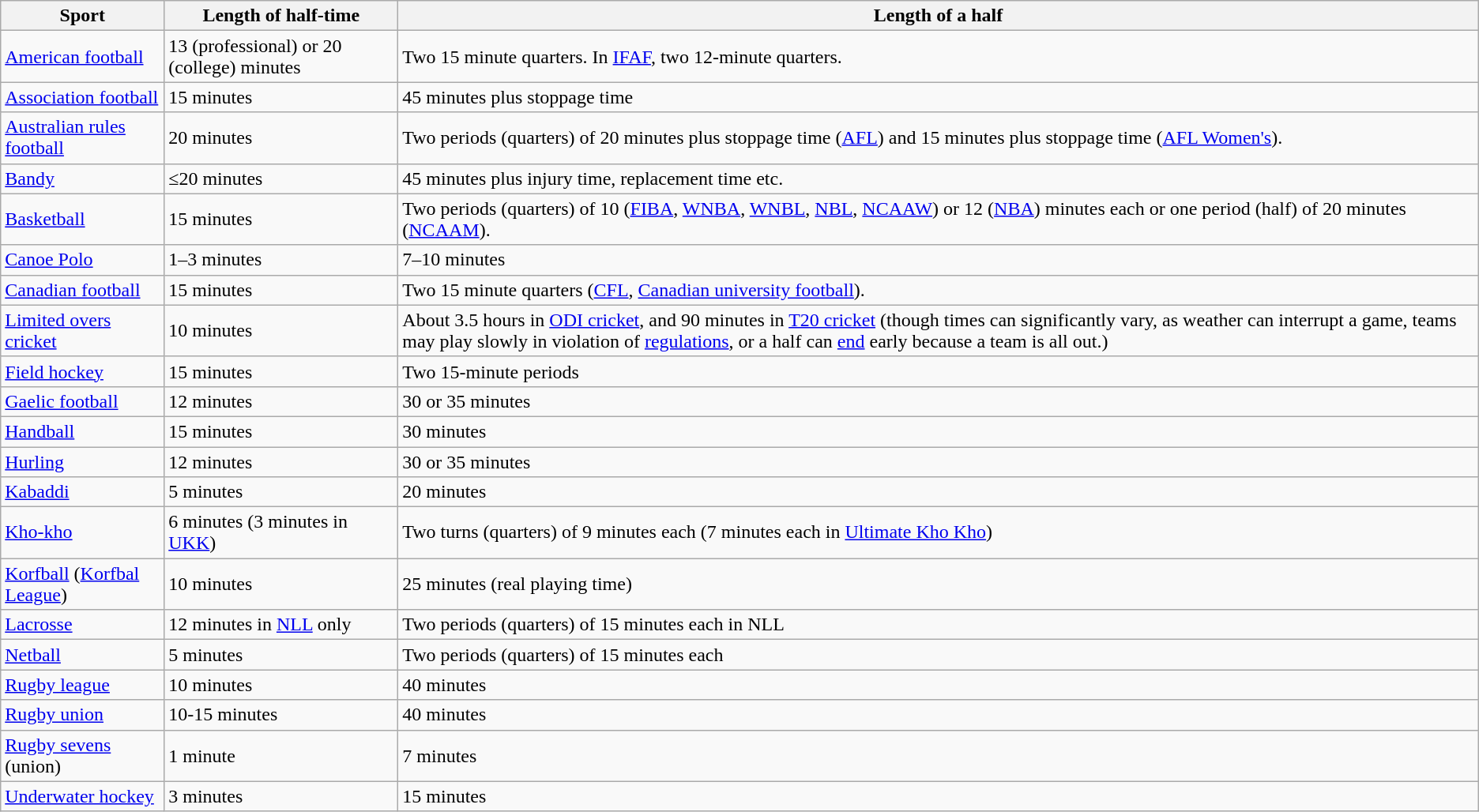<table class=wikitable>
<tr>
<th>Sport</th>
<th>Length of half-time</th>
<th>Length of a half</th>
</tr>
<tr>
<td><a href='#'>American football</a></td>
<td>13 (professional) or 20 (college) minutes</td>
<td>Two 15 minute quarters. In <a href='#'>IFAF</a>, two 12-minute quarters.</td>
</tr>
<tr>
<td><a href='#'>Association football</a></td>
<td>15 minutes</td>
<td>45 minutes plus stoppage time</td>
</tr>
<tr>
<td><a href='#'>Australian rules football</a></td>
<td>20 minutes</td>
<td>Two periods (quarters) of 20 minutes plus stoppage time (<a href='#'>AFL</a>) and 15 minutes plus stoppage time (<a href='#'>AFL Women's</a>).</td>
</tr>
<tr>
<td><a href='#'>Bandy</a></td>
<td>≤20 minutes</td>
<td>45 minutes plus injury time, replacement time etc.</td>
</tr>
<tr>
<td><a href='#'>Basketball</a></td>
<td>15 minutes</td>
<td>Two periods (quarters) of 10 (<a href='#'>FIBA</a>, <a href='#'>WNBA</a>, <a href='#'>WNBL</a>, <a href='#'>NBL</a>, <a href='#'>NCAAW</a>) or 12 (<a href='#'>NBA</a>) minutes each or one period (half) of 20 minutes (<a href='#'>NCAAM</a>).</td>
</tr>
<tr>
<td><a href='#'>Canoe Polo</a></td>
<td>1–3 minutes</td>
<td>7–10 minutes</td>
</tr>
<tr>
<td><a href='#'>Canadian football</a></td>
<td>15 minutes</td>
<td>Two 15 minute quarters (<a href='#'>CFL</a>, <a href='#'>Canadian university football</a>).</td>
</tr>
<tr>
<td><a href='#'>Limited overs cricket</a></td>
<td>10 minutes</td>
<td>About 3.5 hours in <a href='#'>ODI cricket</a>, and 90 minutes in <a href='#'>T20 cricket</a> (though times can significantly vary, as weather can interrupt a game, teams may play slowly in violation of <a href='#'>regulations</a>, or a half can <a href='#'>end</a> early because a team is all out.)</td>
</tr>
<tr>
<td><a href='#'>Field hockey</a></td>
<td>15 minutes</td>
<td>Two 15-minute periods</td>
</tr>
<tr>
<td><a href='#'>Gaelic football</a></td>
<td>12 minutes</td>
<td>30 or 35 minutes</td>
</tr>
<tr>
<td><a href='#'>Handball</a></td>
<td>15 minutes</td>
<td>30 minutes</td>
</tr>
<tr>
<td><a href='#'>Hurling</a></td>
<td>12 minutes</td>
<td>30 or 35 minutes</td>
</tr>
<tr>
<td><a href='#'>Kabaddi</a></td>
<td>5 minutes</td>
<td>20 minutes</td>
</tr>
<tr>
<td><a href='#'>Kho-kho</a></td>
<td>6 minutes (3 minutes in <a href='#'>UKK</a>)</td>
<td>Two turns (quarters) of 9 minutes each (7 minutes each in <a href='#'>Ultimate Kho Kho</a>)</td>
</tr>
<tr>
<td><a href='#'>Korfball</a> (<a href='#'>Korfbal League</a>)</td>
<td>10 minutes</td>
<td>25 minutes (real playing time)</td>
</tr>
<tr>
<td><a href='#'>Lacrosse</a></td>
<td>12 minutes in <a href='#'>NLL</a> only</td>
<td>Two periods (quarters) of 15 minutes each in NLL</td>
</tr>
<tr>
<td><a href='#'>Netball</a></td>
<td>5 minutes</td>
<td>Two periods (quarters) of 15 minutes each</td>
</tr>
<tr>
<td><a href='#'>Rugby league</a></td>
<td>10 minutes</td>
<td>40 minutes</td>
</tr>
<tr>
<td><a href='#'>Rugby union</a></td>
<td>10-15 minutes</td>
<td>40 minutes</td>
</tr>
<tr>
<td><a href='#'>Rugby sevens</a> (union)</td>
<td>1 minute</td>
<td>7 minutes</td>
</tr>
<tr>
<td><a href='#'>Underwater hockey</a></td>
<td>3 minutes</td>
<td>15 minutes</td>
</tr>
</table>
